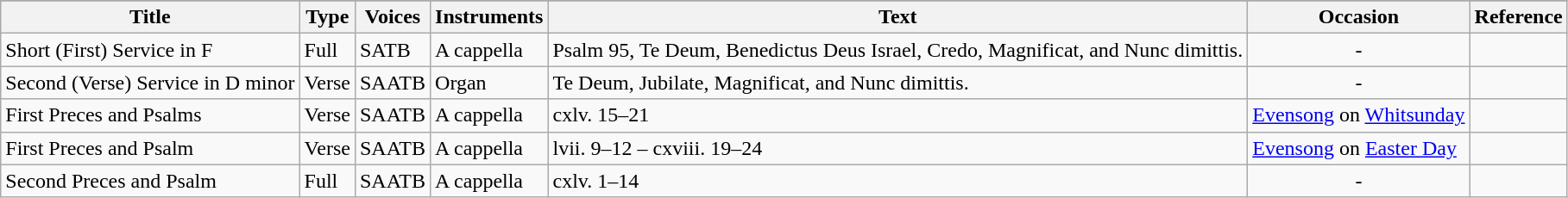<table class = "wikitable sortable">
<tr>
</tr>
<tr>
<th scope="col">Title</th>
<th scope="col">Type</th>
<th scope="col">Voices</th>
<th scope="col">Instruments</th>
<th scope="col">Text</th>
<th scope="col">Occasion</th>
<th scope="col">Reference</th>
</tr>
<tr>
<td>Short (First) Service in F</td>
<td>Full</td>
<td>SATB</td>
<td>A cappella</td>
<td>Psalm 95, Te Deum, Benedictus Deus Israel, Credo, Magnificat, and Nunc dimittis.</td>
<td style="text-align: center;">-</td>
<td> </td>
</tr>
<tr>
<td>Second (Verse) Service in D minor</td>
<td>Verse</td>
<td>SAATB</td>
<td>Organ</td>
<td>Te Deum, Jubilate, Magnificat, and Nunc dimittis.</td>
<td style="text-align: center;">-</td>
<td></td>
</tr>
<tr>
<td>First Preces and Psalms</td>
<td>Verse</td>
<td>SAATB</td>
<td>A cappella</td>
<td>cxlv. 15–21</td>
<td><a href='#'>Evensong</a> on <a href='#'>Whitsunday</a></td>
<td></td>
</tr>
<tr>
<td>First Preces and Psalm</td>
<td>Verse</td>
<td>SAATB</td>
<td>A cappella</td>
<td>lvii. 9–12 – cxviii. 19–24</td>
<td><a href='#'>Evensong</a> on <a href='#'>Easter Day</a></td>
<td></td>
</tr>
<tr>
<td>Second Preces and Psalm</td>
<td>Full</td>
<td>SAATB</td>
<td>A cappella</td>
<td>cxlv. 1–14</td>
<td style="text-align: center;">-</td>
<td> </td>
</tr>
</table>
